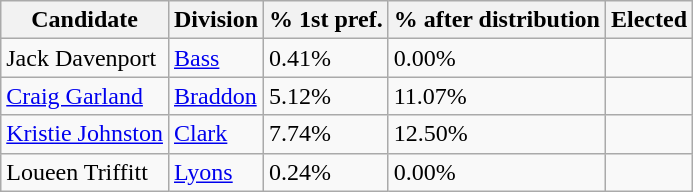<table class="wikitable sortable">
<tr>
<th>Candidate</th>
<th>Division</th>
<th>% 1st pref.</th>
<th>% after distribution</th>
<th>Elected</th>
</tr>
<tr>
<td>Jack Davenport</td>
<td><a href='#'>Bass</a></td>
<td>0.41%</td>
<td>0.00%</td>
<td></td>
</tr>
<tr>
<td><a href='#'>Craig Garland</a></td>
<td><a href='#'>Braddon</a></td>
<td>5.12%</td>
<td>11.07%</td>
<td></td>
</tr>
<tr>
<td><a href='#'>Kristie Johnston</a></td>
<td><a href='#'>Clark</a></td>
<td>7.74%</td>
<td>12.50%</td>
<td></td>
</tr>
<tr>
<td>Loueen Triffitt</td>
<td><a href='#'>Lyons</a></td>
<td>0.24%</td>
<td>0.00%</td>
<td></td>
</tr>
</table>
